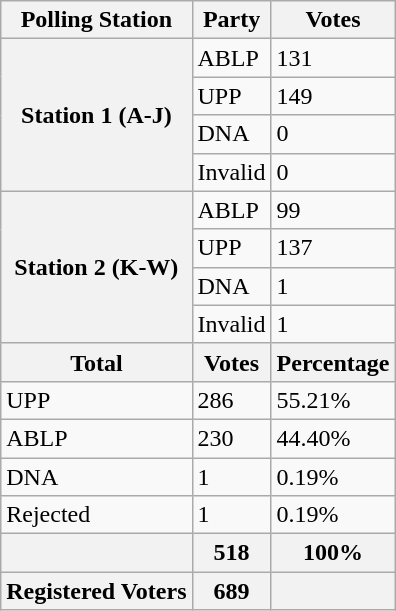<table class="wikitable">
<tr>
<th>Polling Station</th>
<th>Party</th>
<th>Votes</th>
</tr>
<tr>
<th rowspan="4">Station 1 (A-J)</th>
<td>ABLP</td>
<td>131</td>
</tr>
<tr>
<td>UPP</td>
<td>149</td>
</tr>
<tr>
<td>DNA</td>
<td>0</td>
</tr>
<tr>
<td>Invalid</td>
<td>0</td>
</tr>
<tr>
<th rowspan="4">Station 2 (K-W)</th>
<td>ABLP</td>
<td>99</td>
</tr>
<tr>
<td>UPP</td>
<td>137</td>
</tr>
<tr>
<td>DNA</td>
<td>1</td>
</tr>
<tr>
<td>Invalid</td>
<td>1</td>
</tr>
<tr>
<th>Total</th>
<th>Votes</th>
<th>Percentage</th>
</tr>
<tr>
<td>UPP</td>
<td>286</td>
<td>55.21%</td>
</tr>
<tr>
<td>ABLP</td>
<td>230</td>
<td>44.40%</td>
</tr>
<tr>
<td>DNA</td>
<td>1</td>
<td>0.19%</td>
</tr>
<tr>
<td>Rejected</td>
<td>1</td>
<td>0.19%</td>
</tr>
<tr>
<th></th>
<th>518</th>
<th>100%</th>
</tr>
<tr>
<th>Registered Voters</th>
<th>689</th>
<th></th>
</tr>
</table>
